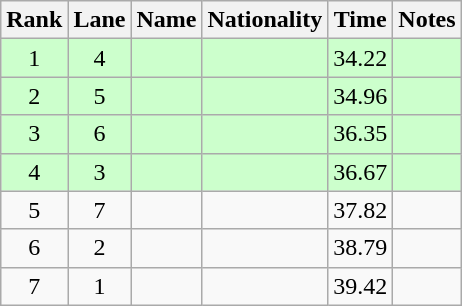<table class="wikitable sortable" style="text-align:center">
<tr>
<th>Rank</th>
<th>Lane</th>
<th>Name</th>
<th>Nationality</th>
<th>Time</th>
<th>Notes</th>
</tr>
<tr bgcolor=ccffcc>
<td>1</td>
<td>4</td>
<td align=left></td>
<td align=left></td>
<td>34.22</td>
<td><strong></strong></td>
</tr>
<tr bgcolor=ccffcc>
<td>2</td>
<td>5</td>
<td align=left></td>
<td align=left></td>
<td>34.96</td>
<td><strong></strong></td>
</tr>
<tr bgcolor=ccffcc>
<td>3</td>
<td>6</td>
<td align=left></td>
<td align=left></td>
<td>36.35</td>
<td><strong></strong></td>
</tr>
<tr bgcolor=ccffcc>
<td>4</td>
<td>3</td>
<td align=left></td>
<td align=left></td>
<td>36.67</td>
<td><strong></strong></td>
</tr>
<tr>
<td>5</td>
<td>7</td>
<td align=left></td>
<td align=left></td>
<td>37.82</td>
<td></td>
</tr>
<tr>
<td>6</td>
<td>2</td>
<td align=left></td>
<td align=left></td>
<td>38.79</td>
<td></td>
</tr>
<tr>
<td>7</td>
<td>1</td>
<td align=left></td>
<td align=left></td>
<td>39.42</td>
<td></td>
</tr>
</table>
